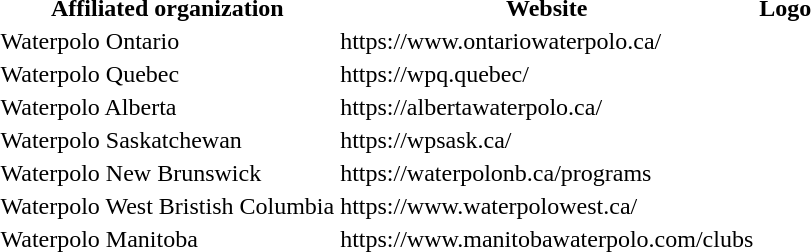<table>
<tr>
<th>Affiliated organization</th>
<th>Website</th>
<th>Logo</th>
</tr>
<tr>
<td>Waterpolo Ontario</td>
<td>https://www.ontariowaterpolo.ca/</td>
<td></td>
</tr>
<tr>
<td>Waterpolo Quebec</td>
<td>https://wpq.quebec/</td>
<td></td>
</tr>
<tr>
<td>Waterpolo Alberta</td>
<td>https://albertawaterpolo.ca/</td>
<td></td>
</tr>
<tr>
<td>Waterpolo Saskatchewan</td>
<td>https://wpsask.ca/</td>
<td></td>
</tr>
<tr>
<td>Waterpolo New Brunswick</td>
<td>https://waterpolonb.ca/programs</td>
<td></td>
</tr>
<tr>
<td>Waterpolo West Bristish Columbia</td>
<td>https://www.waterpolowest.ca/</td>
<td></td>
</tr>
<tr>
<td>Waterpolo Manitoba</td>
<td>https://www.manitobawaterpolo.com/clubs</td>
<td></td>
</tr>
</table>
